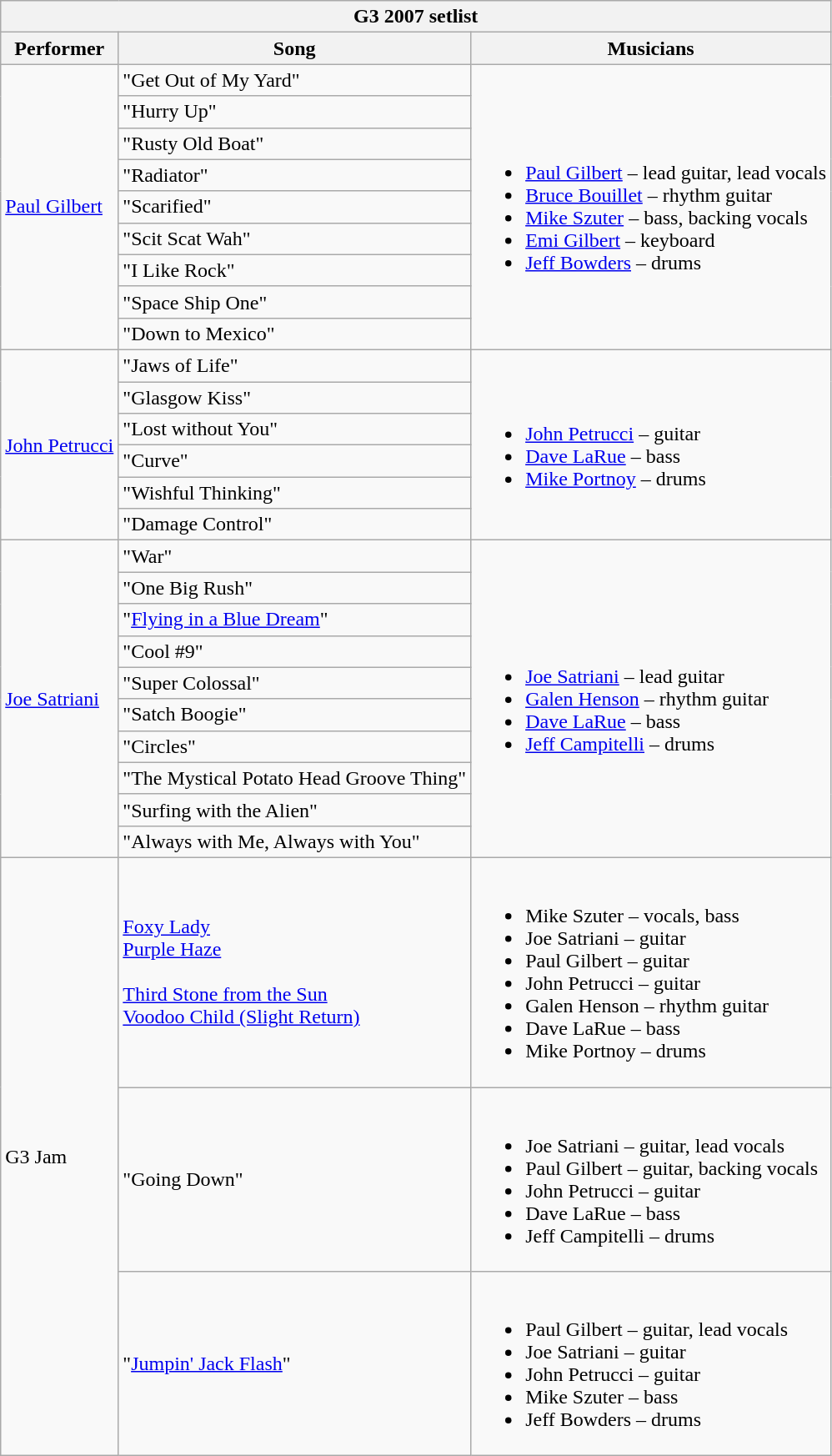<table class="wikitable collapsible collapsed">
<tr>
<th colspan="3">G3 2007 setlist</th>
</tr>
<tr>
<th>Performer</th>
<th>Song</th>
<th>Musicians</th>
</tr>
<tr>
<td rowspan=9><a href='#'>Paul Gilbert</a></td>
<td>"Get Out of My Yard"</td>
<td rowspan=9><br><ul><li><a href='#'>Paul Gilbert</a> – lead guitar, lead vocals</li><li><a href='#'>Bruce Bouillet</a> – rhythm guitar</li><li><a href='#'>Mike Szuter</a> – bass, backing vocals</li><li><a href='#'>Emi Gilbert</a> – keyboard</li><li><a href='#'>Jeff Bowders</a> – drums</li></ul></td>
</tr>
<tr>
<td>"Hurry Up"</td>
</tr>
<tr>
<td>"Rusty Old Boat"</td>
</tr>
<tr>
<td>"Radiator"</td>
</tr>
<tr>
<td>"Scarified"</td>
</tr>
<tr>
<td>"Scit Scat Wah"</td>
</tr>
<tr>
<td>"I Like Rock"</td>
</tr>
<tr>
<td>"Space Ship One"</td>
</tr>
<tr>
<td>"Down to Mexico"</td>
</tr>
<tr>
<td rowspan=6><a href='#'>John Petrucci</a></td>
<td>"Jaws of Life"</td>
<td rowspan=6><br><ul><li><a href='#'>John Petrucci</a> – guitar</li><li><a href='#'>Dave LaRue</a> – bass</li><li><a href='#'>Mike Portnoy</a> – drums</li></ul></td>
</tr>
<tr>
<td>"Glasgow Kiss"</td>
</tr>
<tr>
<td>"Lost without You"</td>
</tr>
<tr>
<td>"Curve"</td>
</tr>
<tr>
<td>"Wishful Thinking"</td>
</tr>
<tr>
<td>"Damage Control"</td>
</tr>
<tr>
<td rowspan=10><a href='#'>Joe Satriani</a></td>
<td>"War"</td>
<td rowspan=10><br><ul><li><a href='#'>Joe Satriani</a> – lead guitar</li><li><a href='#'>Galen Henson</a> – rhythm guitar</li><li><a href='#'>Dave LaRue</a> – bass</li><li><a href='#'>Jeff Campitelli</a> – drums</li></ul></td>
</tr>
<tr>
<td>"One Big Rush"</td>
</tr>
<tr>
<td>"<a href='#'>Flying in a Blue Dream</a>"</td>
</tr>
<tr>
<td>"Cool #9"</td>
</tr>
<tr>
<td>"Super Colossal"</td>
</tr>
<tr>
<td>"Satch Boogie"</td>
</tr>
<tr>
<td>"Circles"</td>
</tr>
<tr>
<td>"The Mystical Potato Head Groove Thing"</td>
</tr>
<tr>
<td>"Surfing with the Alien"</td>
</tr>
<tr>
<td>"Always with Me, Always with You"</td>
</tr>
<tr>
<td rowspan=3>G3 Jam</td>
<td><a href='#'>Foxy Lady</a><br><a href='#'>Purple Haze</a><br><br><a href='#'>Third Stone from the Sun</a><br>
<a href='#'>Voodoo Child (Slight Return)</a></td>
<td><br><ul><li>Mike Szuter – vocals, bass</li><li>Joe Satriani – guitar</li><li>Paul Gilbert – guitar</li><li>John Petrucci – guitar</li><li>Galen Henson – rhythm guitar</li><li>Dave LaRue – bass</li><li>Mike Portnoy – drums</li></ul></td>
</tr>
<tr>
<td>"Going Down"</td>
<td><br><ul><li>Joe Satriani – guitar, lead vocals</li><li>Paul Gilbert – guitar, backing vocals</li><li>John Petrucci – guitar</li><li>Dave LaRue – bass</li><li>Jeff Campitelli – drums</li></ul></td>
</tr>
<tr>
<td>"<a href='#'>Jumpin' Jack Flash</a>"</td>
<td><br><ul><li>Paul Gilbert – guitar, lead vocals</li><li>Joe Satriani – guitar</li><li>John Petrucci – guitar</li><li>Mike Szuter – bass</li><li>Jeff Bowders – drums</li></ul></td>
</tr>
</table>
